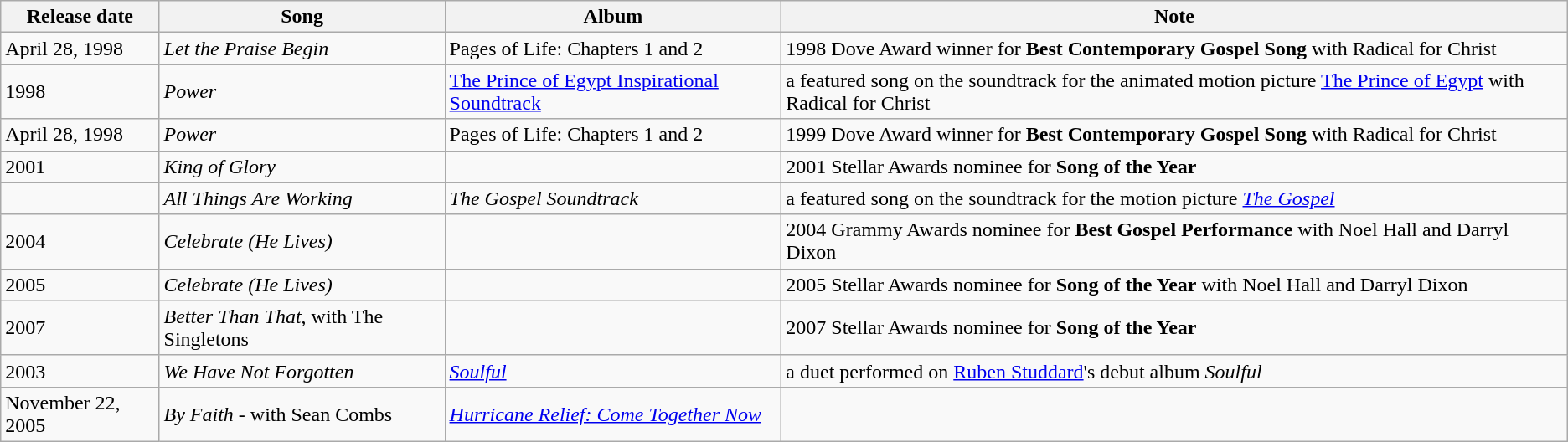<table class="wikitable">
<tr>
<th align="left">Release date</th>
<th align="left">Song</th>
<th align="left">Album</th>
<th align="left">Note</th>
</tr>
<tr>
<td>April 28, 1998</td>
<td><em>Let the Praise Begin</em></td>
<td>Pages of Life: Chapters 1 and 2</td>
<td>1998 Dove Award winner for <strong>Best Contemporary Gospel Song</strong> with Radical for Christ</td>
</tr>
<tr>
<td>1998</td>
<td><em>Power</em></td>
<td><a href='#'>The Prince of Egypt Inspirational Soundtrack</a></td>
<td>a featured song on the soundtrack for the animated motion picture <a href='#'>The Prince of Egypt</a> with Radical for Christ</td>
</tr>
<tr>
<td>April 28, 1998</td>
<td><em>Power</em></td>
<td>Pages of Life: Chapters 1 and 2</td>
<td>1999 Dove Award winner for <strong>Best Contemporary Gospel Song</strong> with Radical for Christ</td>
</tr>
<tr>
<td>2001</td>
<td><em>King of Glory</em></td>
<td></td>
<td>2001 Stellar Awards nominee for <strong>Song of the Year</strong></td>
</tr>
<tr>
<td></td>
<td><em>All Things Are Working</em></td>
<td><em>The Gospel Soundtrack</em></td>
<td>a featured song on the soundtrack for the motion picture <em><a href='#'>The Gospel</a></em></td>
</tr>
<tr>
<td>2004</td>
<td><em>Celebrate (He Lives)</em></td>
<td></td>
<td>2004 Grammy Awards nominee for <strong>Best Gospel Performance</strong> with Noel Hall and Darryl Dixon</td>
</tr>
<tr>
<td>2005</td>
<td><em>Celebrate (He Lives)</em></td>
<td></td>
<td>2005 Stellar Awards nominee for <strong>Song of the Year</strong> with Noel Hall and Darryl Dixon</td>
</tr>
<tr>
<td>2007</td>
<td><em>Better Than That</em>, with The Singletons</td>
<td></td>
<td>2007 Stellar Awards nominee for <strong>Song of the Year</strong></td>
</tr>
<tr>
<td>2003</td>
<td><em>We Have Not Forgotten</em></td>
<td><em><a href='#'>Soulful</a></em></td>
<td>a duet performed on <a href='#'>Ruben Studdard</a>'s debut album <em>Soulful</em></td>
</tr>
<tr>
<td>November 22, 2005</td>
<td><em>By Faith</em> - with Sean Combs</td>
<td><em><a href='#'>Hurricane Relief: Come Together Now</a></em></td>
<td></td>
</tr>
</table>
